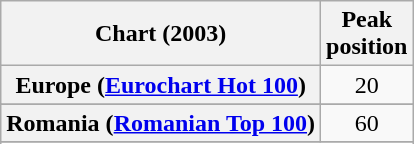<table class="wikitable sortable plainrowheaders" style="text-align:center">
<tr>
<th scope="col">Chart (2003)</th>
<th scope="col">Peak<br>position</th>
</tr>
<tr>
<th scope="row">Europe (<a href='#'>Eurochart Hot 100</a>)</th>
<td>20</td>
</tr>
<tr>
</tr>
<tr>
</tr>
<tr>
<th scope="row">Romania (<a href='#'>Romanian Top 100</a>)</th>
<td>60</td>
</tr>
<tr>
</tr>
<tr>
</tr>
</table>
